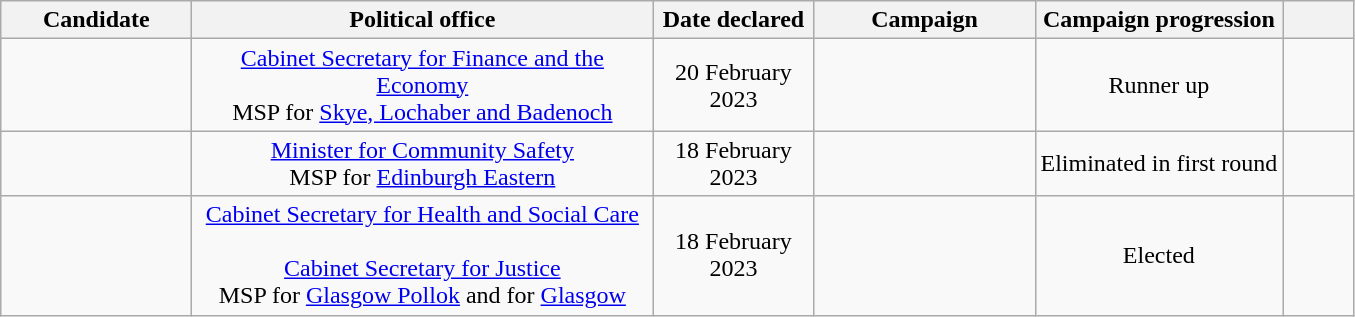<table class="wikitable sortable wiki table" style="text-align:center">
<tr>
<th scope="col" style="width: 120px;">Candidate</th>
<th scope="col" style="width: 300px;">Political office</th>
<th scope="col" style="width: 100px;">Date declared</th>
<th scope="col" style="width: 140px;" ! class="unsortable">Campaign</th>
<th>Campaign progression</th>
<th colspan="2" scope="col" style="width: 40px;" class="unsortable" !></th>
</tr>
<tr>
<td><br></td>
<td><a href='#'>Cabinet Secretary for Finance and the Economy</a> <br>MSP for <a href='#'>Skye, Lochaber and Badenoch</a><br></td>
<td>20 February 2023</td>
<td><br></td>
<td>Runner up</td>
<td></td>
</tr>
<tr>
<td><br></td>
<td><a href='#'>Minister for Community Safety</a> <br>MSP for <a href='#'>Edinburgh Eastern</a> </td>
<td>18 February 2023</td>
<td><br></td>
<td>Eliminated in first round</td>
<td></td>
</tr>
<tr>
<td><br></td>
<td><a href='#'>Cabinet Secretary for Health and Social Care</a><br><br><a href='#'>Cabinet Secretary for Justice</a> <br>MSP for <a href='#'>Glasgow Pollok</a>  and for <a href='#'>Glasgow</a> </td>
<td>18 February 2023</td>
<td><br></td>
<td>Elected</td>
<td></td>
</tr>
</table>
